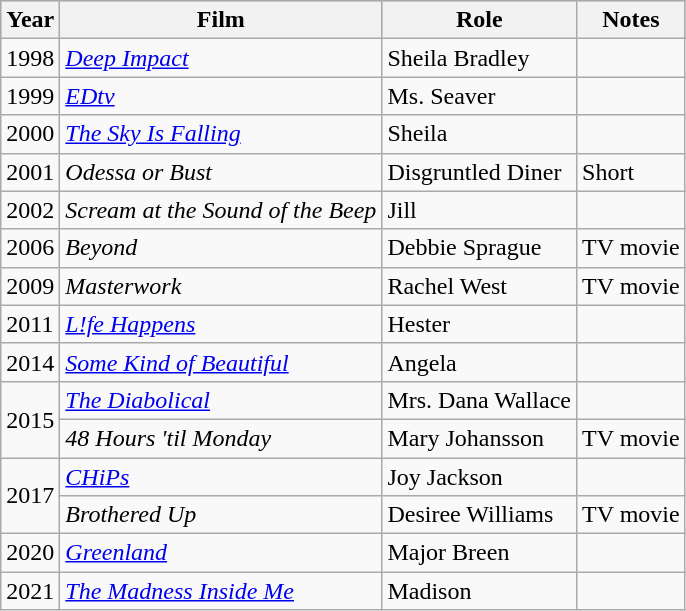<table class="wikitable">
<tr style="background:#b0c4de; text-align:center;">
<th>Year</th>
<th>Film</th>
<th>Role</th>
<th>Notes</th>
</tr>
<tr>
<td>1998</td>
<td><em><a href='#'>Deep Impact</a></em></td>
<td>Sheila Bradley</td>
<td></td>
</tr>
<tr>
<td>1999</td>
<td><em><a href='#'>EDtv</a></em></td>
<td>Ms. Seaver</td>
<td></td>
</tr>
<tr>
<td>2000</td>
<td><em><a href='#'>The Sky Is Falling</a></em></td>
<td>Sheila</td>
<td></td>
</tr>
<tr>
<td>2001</td>
<td><em>Odessa or Bust</em></td>
<td>Disgruntled Diner</td>
<td>Short</td>
</tr>
<tr>
<td>2002</td>
<td><em>Scream at the Sound of the Beep</em></td>
<td>Jill</td>
<td></td>
</tr>
<tr>
<td>2006</td>
<td><em>Beyond</em></td>
<td>Debbie Sprague</td>
<td>TV movie</td>
</tr>
<tr>
<td>2009</td>
<td><em>Masterwork</em></td>
<td>Rachel West</td>
<td>TV movie</td>
</tr>
<tr>
<td>2011</td>
<td><em><a href='#'>L!fe Happens</a></em></td>
<td>Hester</td>
<td></td>
</tr>
<tr>
<td>2014</td>
<td><em><a href='#'>Some Kind of Beautiful</a></em></td>
<td>Angela</td>
<td></td>
</tr>
<tr>
<td rowspan="2">2015</td>
<td><em><a href='#'>The Diabolical</a></em></td>
<td>Mrs. Dana Wallace</td>
<td></td>
</tr>
<tr>
<td><em>48 Hours 'til Monday</em></td>
<td>Mary Johansson</td>
<td>TV movie</td>
</tr>
<tr>
<td rowspan="2">2017</td>
<td><em><a href='#'>CHiPs</a></em></td>
<td>Joy Jackson</td>
<td></td>
</tr>
<tr>
<td><em>Brothered Up</em></td>
<td>Desiree Williams</td>
<td>TV movie</td>
</tr>
<tr>
<td>2020</td>
<td><em><a href='#'>Greenland</a></em></td>
<td>Major Breen</td>
<td></td>
</tr>
<tr>
<td>2021</td>
<td><em><a href='#'>The Madness Inside Me</a></em></td>
<td>Madison</td>
<td></td>
</tr>
</table>
